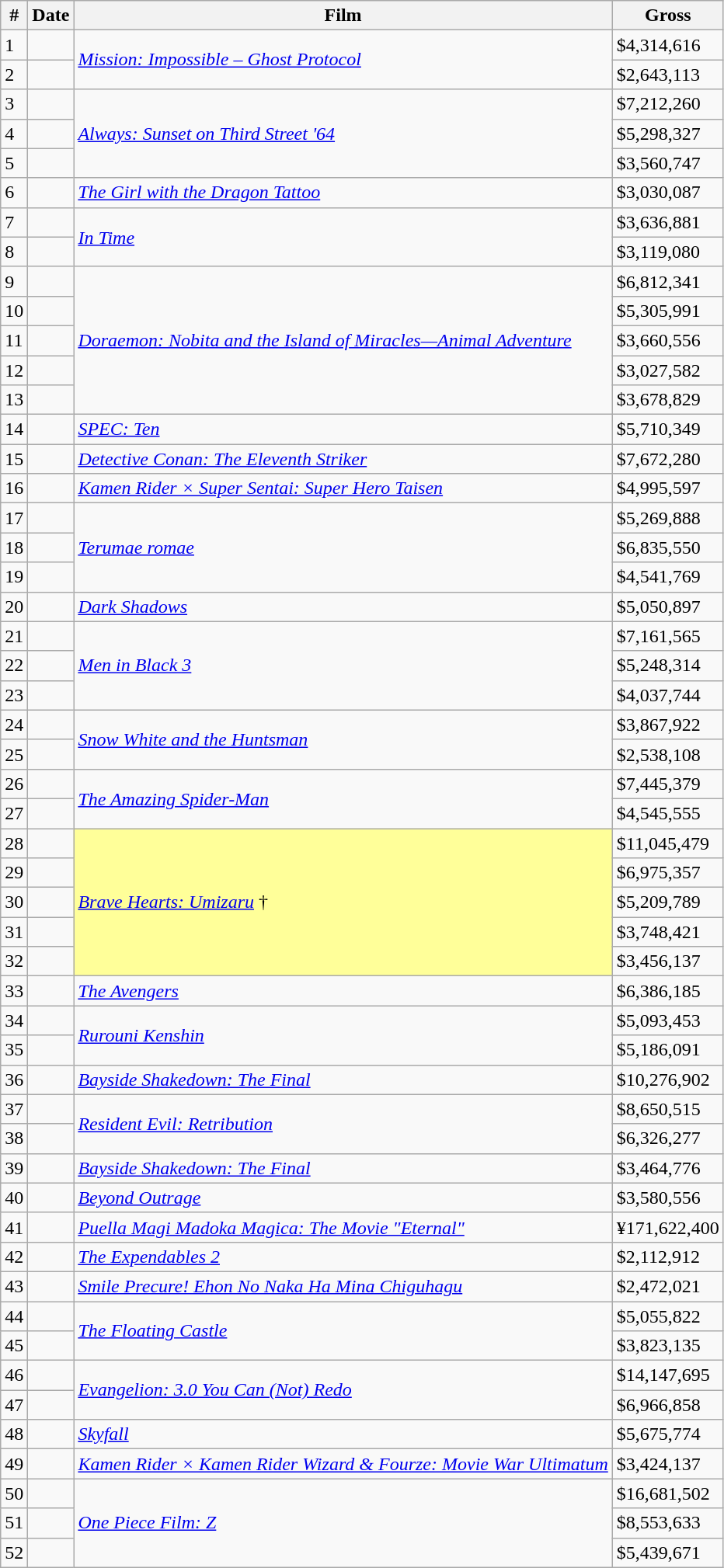<table class="wikitable sortable">
<tr>
<th>#</th>
<th>Date</th>
<th>Film</th>
<th>Gross</th>
</tr>
<tr>
<td>1</td>
<td></td>
<td rowspan="2"><em><a href='#'>Mission: Impossible – Ghost Protocol</a></em></td>
<td>$4,314,616</td>
</tr>
<tr>
<td>2</td>
<td></td>
<td>$2,643,113</td>
</tr>
<tr>
<td>3</td>
<td></td>
<td rowspan="3"><em><a href='#'>Always: Sunset on Third Street '64</a></em></td>
<td>$7,212,260</td>
</tr>
<tr>
<td>4</td>
<td></td>
<td>$5,298,327</td>
</tr>
<tr>
<td>5</td>
<td></td>
<td>$3,560,747</td>
</tr>
<tr>
<td>6</td>
<td></td>
<td><em><a href='#'>The Girl with the Dragon Tattoo</a></em></td>
<td>$3,030,087</td>
</tr>
<tr>
<td>7</td>
<td></td>
<td rowspan="2"><em><a href='#'>In Time</a></em></td>
<td>$3,636,881</td>
</tr>
<tr>
<td>8</td>
<td></td>
<td>$3,119,080</td>
</tr>
<tr>
<td>9</td>
<td></td>
<td rowspan="5"><em><a href='#'>Doraemon: Nobita and the Island of Miracles—Animal Adventure</a></em></td>
<td>$6,812,341</td>
</tr>
<tr>
<td>10</td>
<td></td>
<td>$5,305,991</td>
</tr>
<tr>
<td>11</td>
<td></td>
<td>$3,660,556</td>
</tr>
<tr>
<td>12</td>
<td></td>
<td>$3,027,582</td>
</tr>
<tr>
<td>13</td>
<td></td>
<td>$3,678,829</td>
</tr>
<tr>
<td>14</td>
<td></td>
<td><em><a href='#'>SPEC: Ten</a></em></td>
<td>$5,710,349</td>
</tr>
<tr>
<td>15</td>
<td></td>
<td><em><a href='#'>Detective Conan: The Eleventh Striker</a></em></td>
<td>$7,672,280</td>
</tr>
<tr>
<td>16</td>
<td></td>
<td><em><a href='#'>Kamen Rider × Super Sentai: Super Hero Taisen</a></em></td>
<td>$4,995,597</td>
</tr>
<tr>
<td>17</td>
<td></td>
<td rowspan="3"><em><a href='#'>Terumae romae</a></em></td>
<td>$5,269,888</td>
</tr>
<tr>
<td>18</td>
<td></td>
<td>$6,835,550</td>
</tr>
<tr>
<td>19</td>
<td></td>
<td>$4,541,769</td>
</tr>
<tr>
<td>20</td>
<td></td>
<td><em><a href='#'>Dark Shadows</a></em></td>
<td>$5,050,897</td>
</tr>
<tr>
<td>21</td>
<td></td>
<td rowspan="3"><em><a href='#'>Men in Black 3</a></em></td>
<td>$7,161,565</td>
</tr>
<tr>
<td>22</td>
<td></td>
<td>$5,248,314</td>
</tr>
<tr>
<td>23</td>
<td></td>
<td>$4,037,744</td>
</tr>
<tr>
<td>24</td>
<td></td>
<td rowspan="2"><em><a href='#'>Snow White and the Huntsman</a></em></td>
<td>$3,867,922</td>
</tr>
<tr>
<td>25</td>
<td></td>
<td>$2,538,108</td>
</tr>
<tr>
<td>26</td>
<td></td>
<td rowspan="2"><em><a href='#'>The Amazing Spider-Man</a></em></td>
<td>$7,445,379</td>
</tr>
<tr>
<td>27</td>
<td></td>
<td>$4,545,555</td>
</tr>
<tr>
<td>28</td>
<td></td>
<td rowspan="5" style="background-color:#FFFF99"><em><a href='#'>Brave Hearts: Umizaru</a></em> †</td>
<td>$11,045,479</td>
</tr>
<tr>
<td>29</td>
<td></td>
<td>$6,975,357</td>
</tr>
<tr>
<td>30</td>
<td></td>
<td>$5,209,789</td>
</tr>
<tr>
<td>31</td>
<td></td>
<td>$3,748,421</td>
</tr>
<tr>
<td>32</td>
<td></td>
<td>$3,456,137</td>
</tr>
<tr>
<td>33</td>
<td></td>
<td><em><a href='#'>The Avengers</a></em></td>
<td>$6,386,185</td>
</tr>
<tr>
<td>34</td>
<td></td>
<td rowspan="2"><em><a href='#'>Rurouni Kenshin</a></em></td>
<td>$5,093,453</td>
</tr>
<tr>
<td>35</td>
<td></td>
<td>$5,186,091</td>
</tr>
<tr>
<td>36</td>
<td></td>
<td><em><a href='#'>Bayside Shakedown: The Final</a></em></td>
<td>$10,276,902</td>
</tr>
<tr>
<td>37</td>
<td></td>
<td rowspan="2"><em><a href='#'>Resident Evil: Retribution</a></em></td>
<td>$8,650,515</td>
</tr>
<tr>
<td>38</td>
<td></td>
<td>$6,326,277</td>
</tr>
<tr>
<td>39</td>
<td></td>
<td><em><a href='#'>Bayside Shakedown: The Final</a></em></td>
<td>$3,464,776</td>
</tr>
<tr>
<td>40</td>
<td></td>
<td><em><a href='#'>Beyond Outrage</a></em></td>
<td>$3,580,556</td>
</tr>
<tr>
<td>41</td>
<td></td>
<td><em><a href='#'>Puella Magi Madoka Magica: The Movie "Eternal"</a></em></td>
<td>¥171,622,400</td>
</tr>
<tr>
<td>42</td>
<td></td>
<td><em><a href='#'>The Expendables 2</a></em></td>
<td>$2,112,912</td>
</tr>
<tr>
<td>43</td>
<td></td>
<td><em><a href='#'>Smile Precure! Ehon No Naka Ha Mina Chiguhagu</a></em></td>
<td>$2,472,021</td>
</tr>
<tr>
<td>44</td>
<td></td>
<td rowspan="2"><em><a href='#'>The Floating Castle</a></em></td>
<td>$5,055,822</td>
</tr>
<tr>
<td>45</td>
<td></td>
<td>$3,823,135</td>
</tr>
<tr>
<td>46</td>
<td></td>
<td rowspan="2"><em><a href='#'>Evangelion: 3.0 You Can (Not) Redo</a></em></td>
<td>$14,147,695</td>
</tr>
<tr>
<td>47</td>
<td></td>
<td>$6,966,858</td>
</tr>
<tr>
<td>48</td>
<td></td>
<td><em><a href='#'>Skyfall</a></em></td>
<td>$5,675,774</td>
</tr>
<tr>
<td>49</td>
<td></td>
<td><em><a href='#'>Kamen Rider × Kamen Rider Wizard & Fourze: Movie War Ultimatum</a></em></td>
<td>$3,424,137</td>
</tr>
<tr>
<td>50</td>
<td></td>
<td rowspan="3"><em><a href='#'>One Piece Film: Z</a></em></td>
<td>$16,681,502</td>
</tr>
<tr>
<td>51</td>
<td></td>
<td>$8,553,633</td>
</tr>
<tr>
<td>52</td>
<td></td>
<td>$5,439,671</td>
</tr>
</table>
